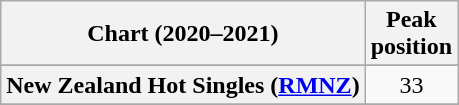<table class="wikitable sortable plainrowheaders" style="text-align:center">
<tr>
<th scope="col">Chart (2020–2021)</th>
<th scope="col">Peak<br>position</th>
</tr>
<tr>
</tr>
<tr>
</tr>
<tr>
<th scope="row">New Zealand Hot Singles (<a href='#'>RMNZ</a>)</th>
<td>33</td>
</tr>
<tr>
</tr>
<tr>
</tr>
</table>
